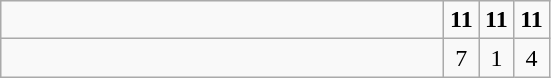<table class="wikitable">
<tr>
<td style="width:18em"></td>
<td align=center style="width:1em"><strong>11</strong></td>
<td align=center style="width:1em"><strong>11</strong></td>
<td align=center style="width:1em"><strong>11</strong></td>
</tr>
<tr>
<td style="width:18em"></td>
<td align=center style="width:1em">7</td>
<td align=center style="width:1em">1</td>
<td align=center style="width:1em">4</td>
</tr>
</table>
